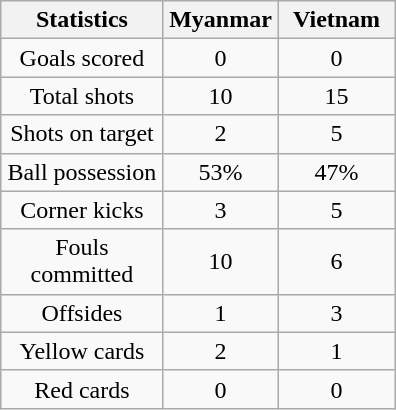<table class="wikitable" style="text-align:center;margin: auto">
<tr>
<th scope=col width=100>Statistics</th>
<th scope=col width=70>Myanmar</th>
<th scope=col width=70>Vietnam</th>
</tr>
<tr>
<td>Goals scored</td>
<td>0</td>
<td>0</td>
</tr>
<tr>
<td>Total shots</td>
<td>10</td>
<td>15</td>
</tr>
<tr>
<td>Shots on target</td>
<td>2</td>
<td>5</td>
</tr>
<tr>
<td>Ball possession</td>
<td>53%</td>
<td>47%</td>
</tr>
<tr>
<td>Corner kicks</td>
<td>3</td>
<td>5</td>
</tr>
<tr>
<td>Fouls committed</td>
<td>10</td>
<td>6</td>
</tr>
<tr>
<td>Offsides</td>
<td>1</td>
<td>3</td>
</tr>
<tr>
<td>Yellow cards</td>
<td>2</td>
<td>1</td>
</tr>
<tr>
<td>Red cards</td>
<td>0</td>
<td>0</td>
</tr>
</table>
